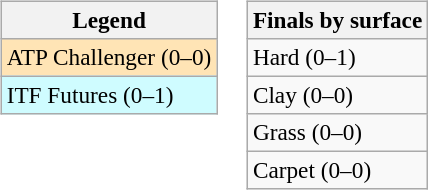<table>
<tr valign=top>
<td><br><table class=wikitable style=font-size:97%>
<tr>
<th>Legend</th>
</tr>
<tr bgcolor=moccasin>
<td>ATP Challenger (0–0)</td>
</tr>
<tr bgcolor=cffcff>
<td>ITF Futures (0–1)</td>
</tr>
</table>
</td>
<td><br><table class=wikitable style=font-size:97%>
<tr>
<th>Finals by surface</th>
</tr>
<tr>
<td>Hard (0–1)</td>
</tr>
<tr>
<td>Clay (0–0)</td>
</tr>
<tr>
<td>Grass (0–0)</td>
</tr>
<tr>
<td>Carpet (0–0)</td>
</tr>
</table>
</td>
</tr>
</table>
